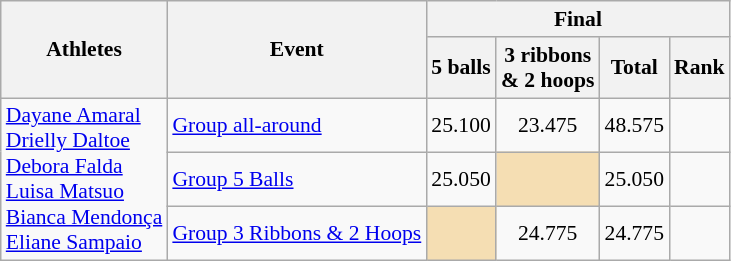<table class="wikitable" style="font-size:90%">
<tr>
<th rowspan="2">Athletes</th>
<th rowspan="2">Event</th>
<th colspan="4">Final</th>
</tr>
<tr>
<th>5 balls</th>
<th>3 ribbons<br>& 2 hoops</th>
<th>Total</th>
<th>Rank</th>
</tr>
<tr>
<td rowspan=3><a href='#'>Dayane Amaral</a><br><a href='#'>Drielly Daltoe</a><br><a href='#'>Debora Falda</a><br><a href='#'>Luisa Matsuo</a><br><a href='#'>Bianca Mendonça</a><br><a href='#'>Eliane Sampaio</a></td>
<td><a href='#'>Group all-around</a></td>
<td align=center>25.100</td>
<td align=center>23.475</td>
<td align=center>48.575</td>
<td align=center></td>
</tr>
<tr>
<td><a href='#'>Group 5 Balls</a></td>
<td align=center>25.050</td>
<td bgcolor=wheat></td>
<td align=center>25.050</td>
<td align=center></td>
</tr>
<tr>
<td><a href='#'>Group 3 Ribbons & 2 Hoops</a></td>
<td bgcolor=wheat></td>
<td align=center>24.775</td>
<td align=center>24.775</td>
<td align=center></td>
</tr>
</table>
